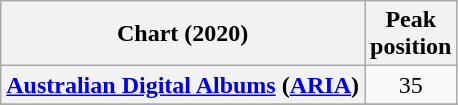<table class="wikitable sortable plainrowheaders" style="text-align:center">
<tr>
<th scope="col">Chart (2020)</th>
<th scope="col">Peak<br>position</th>
</tr>
<tr>
<th scope="row"><a href='#'>Australian Digital Albums</a> (<a href='#'>ARIA</a>)</th>
<td>35</td>
</tr>
<tr>
</tr>
<tr>
</tr>
<tr>
</tr>
<tr>
</tr>
<tr>
</tr>
</table>
